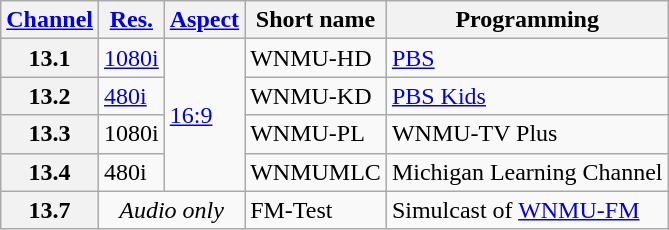<table class="wikitable">
<tr>
<th scope = "col"><a href='#'>Channel</a></th>
<th scope = "col"><a href='#'>Res.</a></th>
<th scope = "col"><a href='#'>Aspect</a></th>
<th scope = "col">Short name</th>
<th scope = "col">Programming</th>
</tr>
<tr>
<th scope = "row">13.1</th>
<td><a href='#'>1080i</a></td>
<td rowspan=4><a href='#'>16:9</a></td>
<td>WNMU-HD</td>
<td><a href='#'>PBS</a></td>
</tr>
<tr>
<th scope = "row">13.2</th>
<td><a href='#'>480i</a></td>
<td>WNMU-KD</td>
<td><a href='#'>PBS Kids</a></td>
</tr>
<tr>
<th scope = "row">13.3</th>
<td>1080i</td>
<td>WNMU-PL</td>
<td>WNMU-TV Plus</td>
</tr>
<tr>
<th scope = "row">13.4</th>
<td>480i</td>
<td>WNMUMLC</td>
<td>Michigan Learning Channel</td>
</tr>
<tr>
<th scope = "row">13.7</th>
<td colspan=2 align=center><em>Audio only</em></td>
<td>FM-Test</td>
<td>Simulcast of <a href='#'>WNMU-FM</a></td>
</tr>
</table>
